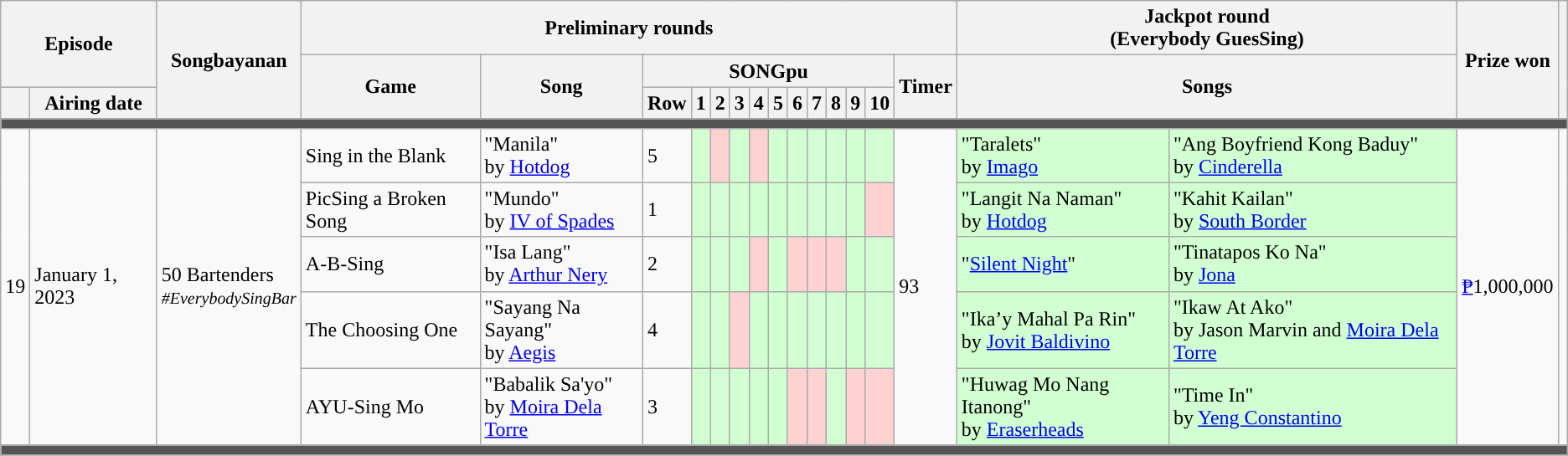<table class="wikitable plainrowheaders mw-collapsible ">
<tr>
<th colspan="2" rowspan="2">Episode</th>
<th rowspan="3">Songbayanan</th>
<th colspan="14">Preliminary rounds</th>
<th colspan="2">Jackpot round<br>(Everybody GuesSing)</th>
<th rowspan="3">Prize won</th>
<th rowspan="3"></th>
</tr>
<tr>
<th rowspan="2">Game</th>
<th rowspan="2">Song</th>
<th colspan="11">SONGpu</th>
<th rowspan="2">Timer</th>
<th colspan="2" rowspan="2">Songs</th>
</tr>
<tr>
<th></th>
<th>Airing date</th>
<th>Row</th>
<th>1</th>
<th>2</th>
<th>3</th>
<th>4</th>
<th>5</th>
<th>6</th>
<th>7</th>
<th>8</th>
<th>9</th>
<th>10</th>
</tr>
<tr>
<th colspan="21" style="background:#555;"></th>
</tr>
<tr>
<td rowspan="5">19</td>
<td rowspan="5">January 1, 2023</td>
<td rowspan="5">50 Bartenders<br><small><em>#EverybodySingBar</em></small></td>
<td>Sing in the Blank</td>
<td>"Manila"<br>by <a href='#'>Hotdog</a></td>
<td>5</td>
<td style="background:#D2FFD2"></td>
<td style="background:#FFD2D2"></td>
<td style="background:#D2FFD2"></td>
<td style="background:#FFD2D2"></td>
<td style="background:#D2FFD2"></td>
<td style="background:#D2FFD2"></td>
<td style="background:#D2FFD2"></td>
<td style="background:#D2FFD2"></td>
<td style="background:#D2FFD2"></td>
<td style="background:#D2FFD2"></td>
<td rowspan="5">93 </td>
<td style="background:#D2FFD2">"Taralets"<br>by <a href='#'>Imago</a></td>
<td style="background:#D2FFD2">"Ang Boyfriend Kong Baduy"<br>by <a href='#'>Cinderella</a></td>
<td rowspan="5"><a href='#'>₱</a>1,000,000</td>
<td rowspan="5"></td>
</tr>
<tr>
<td>PicSing a Broken Song</td>
<td>"Mundo"<br>by <a href='#'>IV of Spades</a></td>
<td>1</td>
<td style="background:#D2FFD2"></td>
<td style="background:#D2FFD2"></td>
<td style="background:#D2FFD2"></td>
<td style="background:#D2FFD2"></td>
<td style="background:#D2FFD2"></td>
<td style="background:#D2FFD2"></td>
<td style="background:#D2FFD2"></td>
<td style="background:#D2FFD2"></td>
<td style="background:#D2FFD2"></td>
<td style="background:#FFD2D2"></td>
<td style="background:#D2FFD2">"Langit Na Naman"<br>by <a href='#'>Hotdog</a></td>
<td style="background:#D2FFD2">"Kahit Kailan"<br>by <a href='#'>South Border</a></td>
</tr>
<tr>
<td>A-B-Sing</td>
<td>"Isa Lang"<br>by <a href='#'>Arthur Nery</a></td>
<td>2</td>
<td style="background:#D2FFD2"></td>
<td style="background:#D2FFD2"></td>
<td style="background:#D2FFD2"></td>
<td style="background:#FFD2D2"></td>
<td style="background:#D2FFD2"></td>
<td style="background:#FFD2D2"></td>
<td style="background:#FFD2D2"></td>
<td style="background:#FFD2D2"></td>
<td style="background:#D2FFD2"></td>
<td style="background:#D2FFD2"></td>
<td style="background:#D2FFD2">"<a href='#'>Silent Night</a>"</td>
<td style="background:#D2FFD2">"Tinatapos Ko Na"<br>by <a href='#'>Jona</a></td>
</tr>
<tr>
<td>The Choosing One</td>
<td>"Sayang Na Sayang"<br>by <a href='#'>Aegis</a></td>
<td>4</td>
<td style="background:#D2FFD2"></td>
<td style="background:#D2FFD2"></td>
<td style="background:#FFD2D2"></td>
<td style="background:#D2FFD2"></td>
<td style="background:#D2FFD2"></td>
<td style="background:#D2FFD2"></td>
<td style="background:#D2FFD2"></td>
<td style="background:#D2FFD2"></td>
<td style="background:#D2FFD2"></td>
<td style="background:#D2FFD2"></td>
<td style="background:#D2FFD2">"Ika’y Mahal Pa Rin"<br>by <a href='#'>Jovit Baldivino</a></td>
<td style="background:#D2FFD2">"Ikaw At Ako"<br>by Jason Marvin and <a href='#'>Moira Dela Torre</a></td>
</tr>
<tr>
<td>AYU-Sing Mo</td>
<td>"Babalik Sa'yo"<br>by <a href='#'>Moira Dela Torre</a></td>
<td>3</td>
<td style="background:#D2FFD2"></td>
<td style="background:#D2FFD2"></td>
<td style="background:#D2FFD2"></td>
<td style="background:#D2FFD2"></td>
<td style="background:#D2FFD2"></td>
<td style="background:#FFD2D2"></td>
<td style="background:#FFD2D2"></td>
<td style="background:#D2FFD2"></td>
<td style="background:#FFD2D2"></td>
<td style="background:#FFD2D2"></td>
<td style="background:#D2FFD2">"Huwag Mo Nang Itanong"<br>by <a href='#'>Eraserheads</a></td>
<td style="background:#D2FFD2">"Time In"<br>by <a href='#'>Yeng Constantino</a></td>
</tr>
<tr>
<th colspan="21" style="background:#555;"></th>
</tr>
<tr>
</tr>
</table>
